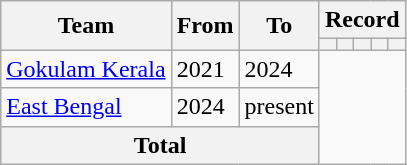<table class=wikitable style=text-align:center>
<tr>
<th rowspan=2>Team</th>
<th rowspan=2>From</th>
<th rowspan=2>To</th>
<th colspan=5>Record</th>
</tr>
<tr>
<th></th>
<th></th>
<th></th>
<th></th>
<th></th>
</tr>
<tr>
<td align=left><a href='#'>Gokulam Kerala</a></td>
<td align=left>2021</td>
<td align=left>2024<br></td>
</tr>
<tr>
<td align=left><a href='#'>East Bengal</a></td>
<td align=left>2024</td>
<td align=left>present<br></td>
</tr>
<tr>
<th colspan=3>Total<br></th>
</tr>
</table>
